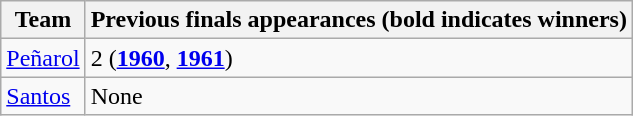<table class="wikitable">
<tr>
<th>Team</th>
<th>Previous finals appearances (bold indicates winners)</th>
</tr>
<tr>
<td> <a href='#'>Peñarol</a></td>
<td>2 (<strong><a href='#'>1960</a></strong>, <strong><a href='#'>1961</a></strong>)</td>
</tr>
<tr>
<td> <a href='#'>Santos</a></td>
<td>None</td>
</tr>
</table>
